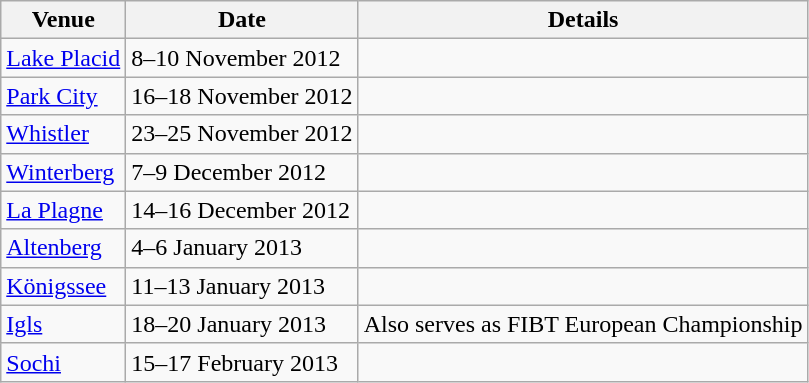<table class= wikitable>
<tr>
<th>Venue</th>
<th>Date</th>
<th>Details</th>
</tr>
<tr>
<td> <a href='#'>Lake Placid</a></td>
<td>8–10 November 2012</td>
<td></td>
</tr>
<tr>
<td> <a href='#'>Park City</a></td>
<td>16–18 November 2012</td>
<td></td>
</tr>
<tr>
<td> <a href='#'>Whistler</a></td>
<td>23–25 November 2012</td>
<td></td>
</tr>
<tr>
<td> <a href='#'>Winterberg</a></td>
<td>7–9 December 2012</td>
<td></td>
</tr>
<tr>
<td> <a href='#'>La Plagne</a></td>
<td>14–16 December 2012</td>
<td></td>
</tr>
<tr>
<td> <a href='#'>Altenberg</a></td>
<td>4–6 January 2013</td>
<td></td>
</tr>
<tr>
<td> <a href='#'>Königssee</a></td>
<td>11–13 January 2013</td>
<td></td>
</tr>
<tr>
<td> <a href='#'>Igls</a></td>
<td>18–20 January 2013</td>
<td>Also serves as FIBT European Championship</td>
</tr>
<tr>
<td> <a href='#'>Sochi</a></td>
<td>15–17 February 2013</td>
<td></td>
</tr>
</table>
